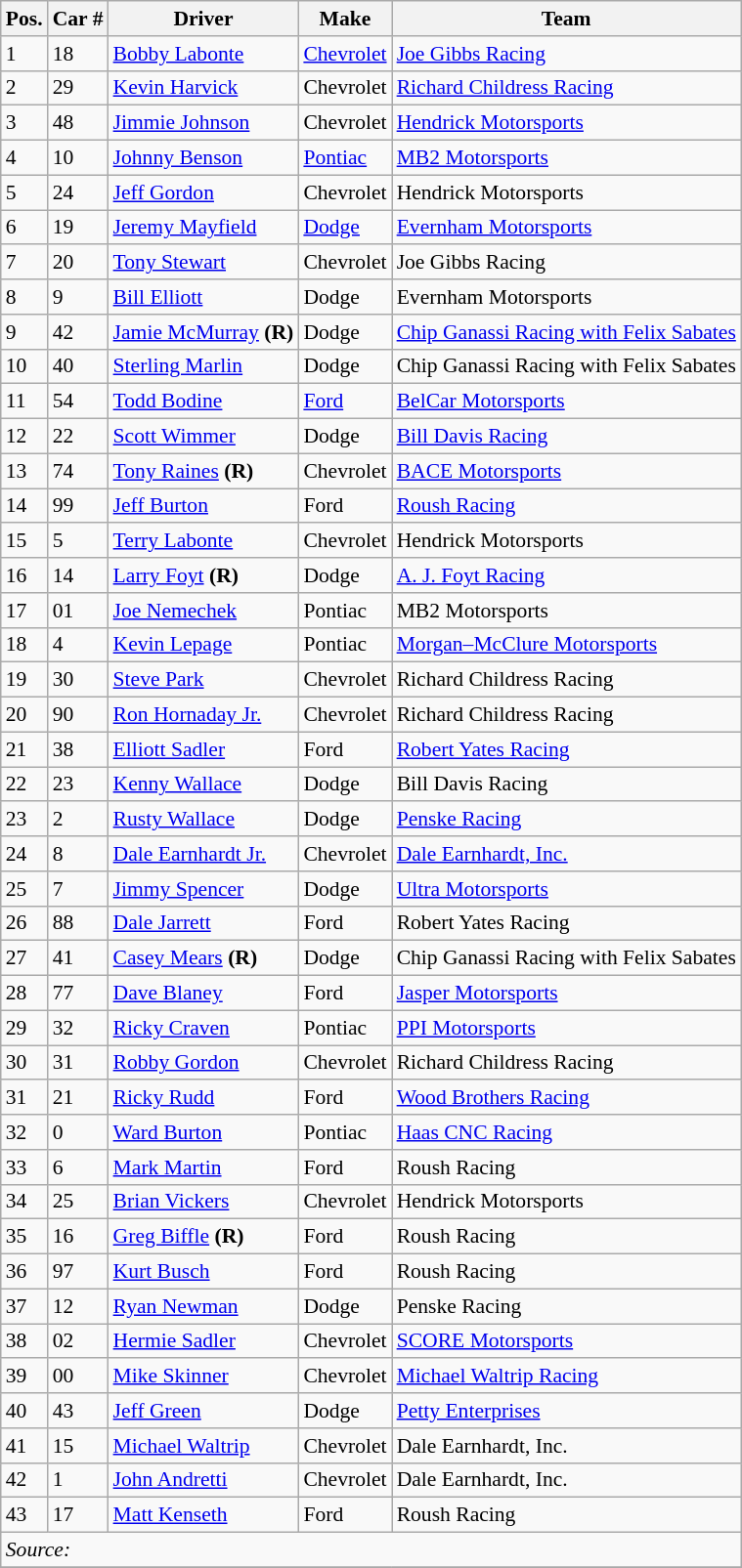<table class="wikitable" style="font-size: 90%;">
<tr>
<th>Pos.</th>
<th>Car #</th>
<th>Driver</th>
<th>Make</th>
<th>Team</th>
</tr>
<tr>
<td>1</td>
<td>18</td>
<td><a href='#'>Bobby Labonte</a></td>
<td><a href='#'>Chevrolet</a></td>
<td><a href='#'>Joe Gibbs Racing</a></td>
</tr>
<tr>
<td>2</td>
<td>29</td>
<td><a href='#'>Kevin Harvick</a></td>
<td>Chevrolet</td>
<td><a href='#'>Richard Childress Racing</a></td>
</tr>
<tr>
<td>3</td>
<td>48</td>
<td><a href='#'>Jimmie Johnson</a></td>
<td>Chevrolet</td>
<td><a href='#'>Hendrick Motorsports</a></td>
</tr>
<tr>
<td>4</td>
<td>10</td>
<td><a href='#'>Johnny Benson</a></td>
<td><a href='#'>Pontiac</a></td>
<td><a href='#'>MB2 Motorsports</a></td>
</tr>
<tr>
<td>5</td>
<td>24</td>
<td><a href='#'>Jeff Gordon</a></td>
<td>Chevrolet</td>
<td>Hendrick Motorsports</td>
</tr>
<tr>
<td>6</td>
<td>19</td>
<td><a href='#'>Jeremy Mayfield</a></td>
<td><a href='#'>Dodge</a></td>
<td><a href='#'>Evernham Motorsports</a></td>
</tr>
<tr>
<td>7</td>
<td>20</td>
<td><a href='#'>Tony Stewart</a></td>
<td>Chevrolet</td>
<td>Joe Gibbs Racing</td>
</tr>
<tr>
<td>8</td>
<td>9</td>
<td><a href='#'>Bill Elliott</a></td>
<td>Dodge</td>
<td>Evernham Motorsports</td>
</tr>
<tr>
<td>9</td>
<td>42</td>
<td><a href='#'>Jamie McMurray</a> <strong>(R)</strong></td>
<td>Dodge</td>
<td><a href='#'>Chip Ganassi Racing with Felix Sabates</a></td>
</tr>
<tr>
<td>10</td>
<td>40</td>
<td><a href='#'>Sterling Marlin</a></td>
<td>Dodge</td>
<td>Chip Ganassi Racing with Felix Sabates</td>
</tr>
<tr>
<td>11</td>
<td>54</td>
<td><a href='#'>Todd Bodine</a></td>
<td><a href='#'>Ford</a></td>
<td><a href='#'>BelCar Motorsports</a></td>
</tr>
<tr>
<td>12</td>
<td>22</td>
<td><a href='#'>Scott Wimmer</a></td>
<td>Dodge</td>
<td><a href='#'>Bill Davis Racing</a></td>
</tr>
<tr>
<td>13</td>
<td>74</td>
<td><a href='#'>Tony Raines</a> <strong>(R)</strong></td>
<td>Chevrolet</td>
<td><a href='#'>BACE Motorsports</a></td>
</tr>
<tr>
<td>14</td>
<td>99</td>
<td><a href='#'>Jeff Burton</a></td>
<td>Ford</td>
<td><a href='#'>Roush Racing</a></td>
</tr>
<tr>
<td>15</td>
<td>5</td>
<td><a href='#'>Terry Labonte</a></td>
<td>Chevrolet</td>
<td>Hendrick Motorsports</td>
</tr>
<tr>
<td>16</td>
<td>14</td>
<td><a href='#'>Larry Foyt</a> <strong>(R)</strong></td>
<td>Dodge</td>
<td><a href='#'>A. J. Foyt Racing</a></td>
</tr>
<tr>
<td>17</td>
<td>01</td>
<td><a href='#'>Joe Nemechek</a></td>
<td>Pontiac</td>
<td>MB2 Motorsports</td>
</tr>
<tr>
<td>18</td>
<td>4</td>
<td><a href='#'>Kevin Lepage</a></td>
<td>Pontiac</td>
<td><a href='#'>Morgan–McClure Motorsports</a></td>
</tr>
<tr>
<td>19</td>
<td>30</td>
<td><a href='#'>Steve Park</a></td>
<td>Chevrolet</td>
<td>Richard Childress Racing</td>
</tr>
<tr>
<td>20</td>
<td>90</td>
<td><a href='#'>Ron Hornaday Jr.</a></td>
<td>Chevrolet</td>
<td>Richard Childress Racing</td>
</tr>
<tr>
<td>21</td>
<td>38</td>
<td><a href='#'>Elliott Sadler</a></td>
<td>Ford</td>
<td><a href='#'>Robert Yates Racing</a></td>
</tr>
<tr>
<td>22</td>
<td>23</td>
<td><a href='#'>Kenny Wallace</a></td>
<td>Dodge</td>
<td>Bill Davis Racing</td>
</tr>
<tr>
<td>23</td>
<td>2</td>
<td><a href='#'>Rusty Wallace</a></td>
<td>Dodge</td>
<td><a href='#'>Penske Racing</a></td>
</tr>
<tr>
<td>24</td>
<td>8</td>
<td><a href='#'>Dale Earnhardt Jr.</a></td>
<td>Chevrolet</td>
<td><a href='#'>Dale Earnhardt, Inc.</a></td>
</tr>
<tr>
<td>25</td>
<td>7</td>
<td><a href='#'>Jimmy Spencer</a></td>
<td>Dodge</td>
<td><a href='#'>Ultra Motorsports</a></td>
</tr>
<tr>
<td>26</td>
<td>88</td>
<td><a href='#'>Dale Jarrett</a></td>
<td>Ford</td>
<td>Robert Yates Racing</td>
</tr>
<tr>
<td>27</td>
<td>41</td>
<td><a href='#'>Casey Mears</a> <strong>(R)</strong></td>
<td>Dodge</td>
<td>Chip Ganassi Racing with Felix Sabates</td>
</tr>
<tr>
<td>28</td>
<td>77</td>
<td><a href='#'>Dave Blaney</a></td>
<td>Ford</td>
<td><a href='#'>Jasper Motorsports</a></td>
</tr>
<tr>
<td>29</td>
<td>32</td>
<td><a href='#'>Ricky Craven</a></td>
<td>Pontiac</td>
<td><a href='#'>PPI Motorsports</a></td>
</tr>
<tr>
<td>30</td>
<td>31</td>
<td><a href='#'>Robby Gordon</a></td>
<td>Chevrolet</td>
<td>Richard Childress Racing</td>
</tr>
<tr>
<td>31</td>
<td>21</td>
<td><a href='#'>Ricky Rudd</a></td>
<td>Ford</td>
<td><a href='#'>Wood Brothers Racing</a></td>
</tr>
<tr>
<td>32</td>
<td>0</td>
<td><a href='#'>Ward Burton</a></td>
<td>Pontiac</td>
<td><a href='#'>Haas CNC Racing</a></td>
</tr>
<tr>
<td>33</td>
<td>6</td>
<td><a href='#'>Mark Martin</a></td>
<td>Ford</td>
<td>Roush Racing</td>
</tr>
<tr>
<td>34</td>
<td>25</td>
<td><a href='#'>Brian Vickers</a></td>
<td>Chevrolet</td>
<td>Hendrick Motorsports</td>
</tr>
<tr>
<td>35</td>
<td>16</td>
<td><a href='#'>Greg Biffle</a> <strong>(R)</strong></td>
<td>Ford</td>
<td>Roush Racing</td>
</tr>
<tr>
<td>36</td>
<td>97</td>
<td><a href='#'>Kurt Busch</a></td>
<td>Ford</td>
<td>Roush Racing</td>
</tr>
<tr>
<td>37</td>
<td>12</td>
<td><a href='#'>Ryan Newman</a></td>
<td>Dodge</td>
<td>Penske Racing</td>
</tr>
<tr>
<td>38</td>
<td>02</td>
<td><a href='#'>Hermie Sadler</a></td>
<td>Chevrolet</td>
<td><a href='#'>SCORE Motorsports</a></td>
</tr>
<tr>
<td>39</td>
<td>00</td>
<td><a href='#'>Mike Skinner</a></td>
<td>Chevrolet</td>
<td><a href='#'>Michael Waltrip Racing</a></td>
</tr>
<tr>
<td>40</td>
<td>43</td>
<td><a href='#'>Jeff Green</a></td>
<td>Dodge</td>
<td><a href='#'>Petty Enterprises</a></td>
</tr>
<tr>
<td>41</td>
<td>15</td>
<td><a href='#'>Michael Waltrip</a></td>
<td>Chevrolet</td>
<td>Dale Earnhardt, Inc.</td>
</tr>
<tr>
<td>42</td>
<td>1</td>
<td><a href='#'>John Andretti</a></td>
<td>Chevrolet</td>
<td>Dale Earnhardt, Inc.</td>
</tr>
<tr>
<td>43</td>
<td>17</td>
<td><a href='#'>Matt Kenseth</a></td>
<td>Ford</td>
<td>Roush Racing</td>
</tr>
<tr>
<td colspan="6"><em>Source:</em></td>
</tr>
<tr>
</tr>
</table>
